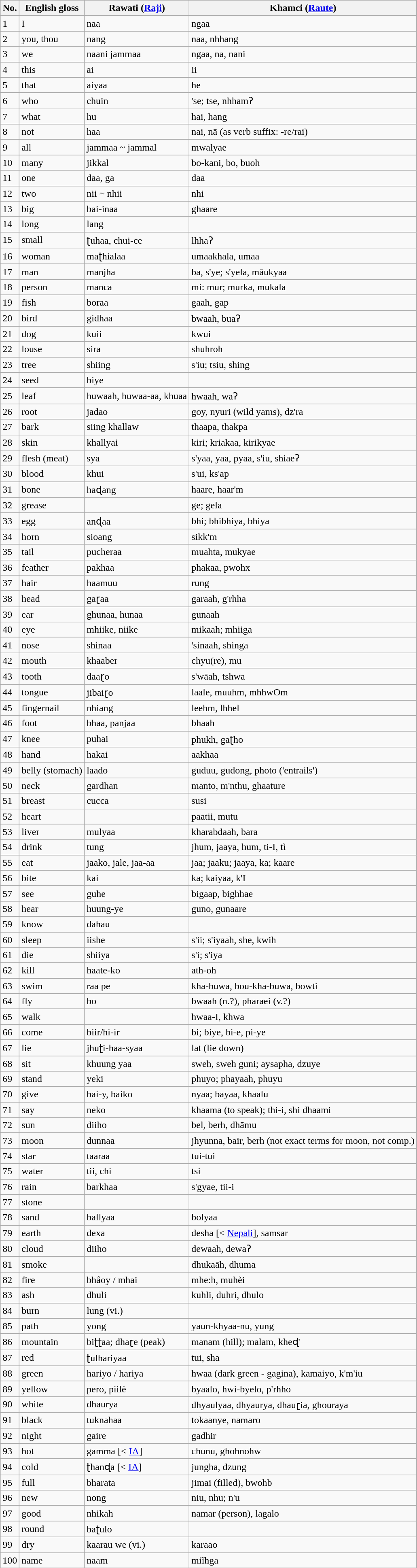<table class="wikitable sortable">
<tr>
<th>No.</th>
<th>English gloss</th>
<th>Rawati (<a href='#'>Raji</a>)</th>
<th>Khamci (<a href='#'>Raute</a>)</th>
</tr>
<tr>
<td>1</td>
<td>I</td>
<td>naa</td>
<td>ngaa</td>
</tr>
<tr>
<td>2</td>
<td>you, thou</td>
<td>nang</td>
<td>naa, nhhang</td>
</tr>
<tr>
<td>3</td>
<td>we</td>
<td>naani jammaa</td>
<td>ngaa, na, nani</td>
</tr>
<tr>
<td>4</td>
<td>this</td>
<td>ai</td>
<td>ii</td>
</tr>
<tr>
<td>5</td>
<td>that</td>
<td>aiyaa</td>
<td>he</td>
</tr>
<tr>
<td>6</td>
<td>who</td>
<td>chuin</td>
<td>'se; tse, nhhamʔ</td>
</tr>
<tr>
<td>7</td>
<td>what</td>
<td>hu</td>
<td>hai, hang</td>
</tr>
<tr>
<td>8</td>
<td>not</td>
<td>haa</td>
<td>nai, nā (as verb suffix: -re/rai)</td>
</tr>
<tr>
<td>9</td>
<td>all</td>
<td>jammaa ~ jammal</td>
<td>mwalyae</td>
</tr>
<tr>
<td>10</td>
<td>many</td>
<td>jikkal</td>
<td>bo-kani, bo, buoh</td>
</tr>
<tr>
<td>11</td>
<td>one</td>
<td>daa, ga</td>
<td>daa</td>
</tr>
<tr>
<td>12</td>
<td>two</td>
<td>nii ~ nhii</td>
<td>nhi</td>
</tr>
<tr>
<td>13</td>
<td>big</td>
<td>bai-inaa</td>
<td>ghaare</td>
</tr>
<tr>
<td>14</td>
<td>long</td>
<td>lang</td>
<td></td>
</tr>
<tr>
<td>15</td>
<td>small</td>
<td>ʈuhaa, chui-ce</td>
<td>lhhaʔ</td>
</tr>
<tr>
<td>16</td>
<td>woman</td>
<td>maʈhialaa</td>
<td>umaakhala, umaa</td>
</tr>
<tr>
<td>17</td>
<td>man</td>
<td>manjha</td>
<td>ba, s'ye; s'yela, māukyaa</td>
</tr>
<tr>
<td>18</td>
<td>person</td>
<td>manca</td>
<td>mi: mur; murka, mukala</td>
</tr>
<tr>
<td>19</td>
<td>fish</td>
<td>boraa</td>
<td>gaah, gap</td>
</tr>
<tr>
<td>20</td>
<td>bird</td>
<td>gidhaa</td>
<td>bwaah, buaʔ</td>
</tr>
<tr>
<td>21</td>
<td>dog</td>
<td>kuii</td>
<td>kwui</td>
</tr>
<tr>
<td>22</td>
<td>louse</td>
<td>sira</td>
<td>shuhroh</td>
</tr>
<tr>
<td>23</td>
<td>tree</td>
<td>shiing</td>
<td>s'iu; tsiu, shing</td>
</tr>
<tr>
<td>24</td>
<td>seed</td>
<td>biye</td>
<td></td>
</tr>
<tr>
<td>25</td>
<td>leaf</td>
<td>huwaah, huwaa-aa, khuaa</td>
<td>hwaah, waʔ</td>
</tr>
<tr>
<td>26</td>
<td>root</td>
<td>jadao</td>
<td>goy, nyuri (wild yams), dz'ra</td>
</tr>
<tr>
<td>27</td>
<td>bark</td>
<td>siing khallaw</td>
<td>thaapa, thakpa</td>
</tr>
<tr>
<td>28</td>
<td>skin</td>
<td>khallyai</td>
<td>kiri; kriakaa, kirikyae</td>
</tr>
<tr>
<td>29</td>
<td>flesh (meat)</td>
<td>sya</td>
<td>s'yaa, yaa, pyaa, s'iu, shiaeʔ</td>
</tr>
<tr>
<td>30</td>
<td>blood</td>
<td>khui</td>
<td>s'ui, ks'ap</td>
</tr>
<tr>
<td>31</td>
<td>bone</td>
<td>haɖang</td>
<td>haare, haar'm</td>
</tr>
<tr>
<td>32</td>
<td>grease</td>
<td></td>
<td>ge; gela</td>
</tr>
<tr>
<td>33</td>
<td>egg</td>
<td>anɖaa</td>
<td>bhi; bhibhiya, bhiya</td>
</tr>
<tr>
<td>34</td>
<td>horn</td>
<td>sioang</td>
<td>sikk'm</td>
</tr>
<tr>
<td>35</td>
<td>tail</td>
<td>pucheraa</td>
<td>muahta, mukyae</td>
</tr>
<tr>
<td>36</td>
<td>feather</td>
<td>pakhaa</td>
<td>phakaa, pwohx</td>
</tr>
<tr>
<td>37</td>
<td>hair</td>
<td>haamuu</td>
<td>rung</td>
</tr>
<tr>
<td>38</td>
<td>head</td>
<td>gaɽaa</td>
<td>garaah, g'rhha</td>
</tr>
<tr>
<td>39</td>
<td>ear</td>
<td>ghunaa, hunaa</td>
<td>gunaah</td>
</tr>
<tr>
<td>40</td>
<td>eye</td>
<td>mhiike, niike</td>
<td>mikaah; mhiiga</td>
</tr>
<tr>
<td>41</td>
<td>nose</td>
<td>shinaa</td>
<td>'sinaah, shinga</td>
</tr>
<tr>
<td>42</td>
<td>mouth</td>
<td>khaaber</td>
<td>chyu(re), mu</td>
</tr>
<tr>
<td>43</td>
<td>tooth</td>
<td>daaɽo</td>
<td>s'wāah, tshwa</td>
</tr>
<tr>
<td>44</td>
<td>tongue</td>
<td>jibaiɽo</td>
<td>laale, muuhm, mhhwOm</td>
</tr>
<tr>
<td>45</td>
<td>fingernail</td>
<td>nhiang</td>
<td>leehm, lhhel</td>
</tr>
<tr>
<td>46</td>
<td>foot</td>
<td>bhaa, panjaa</td>
<td>bhaah</td>
</tr>
<tr>
<td>47</td>
<td>knee</td>
<td>puhai</td>
<td>phukh, gaʈho</td>
</tr>
<tr>
<td>48</td>
<td>hand</td>
<td>hakai</td>
<td>aakhaa</td>
</tr>
<tr>
<td>49</td>
<td>belly (stomach)</td>
<td>laado</td>
<td>guduu, gudong, photo ('entrails')</td>
</tr>
<tr>
<td>50</td>
<td>neck</td>
<td>gardhan</td>
<td>manto, m'nthu, ghaature</td>
</tr>
<tr>
<td>51</td>
<td>breast</td>
<td>cucca</td>
<td>susi</td>
</tr>
<tr>
<td>52</td>
<td>heart</td>
<td></td>
<td>paatii, mutu</td>
</tr>
<tr>
<td>53</td>
<td>liver</td>
<td>mulyaa</td>
<td>kharabdaah, bara</td>
</tr>
<tr>
<td>54</td>
<td>drink</td>
<td>tung</td>
<td>jhum, jaaya, hum, ti-I, tì</td>
</tr>
<tr>
<td>55</td>
<td>eat</td>
<td>jaako, jale, jaa-aa</td>
<td>jaa; jaaku; jaaya, ka; kaare</td>
</tr>
<tr>
<td>56</td>
<td>bite</td>
<td>kai</td>
<td>ka; kaiyaa, k'I</td>
</tr>
<tr>
<td>57</td>
<td>see</td>
<td>guhe</td>
<td>bigaap, bighhae</td>
</tr>
<tr>
<td>58</td>
<td>hear</td>
<td>huung-ye</td>
<td>guno, gunaare</td>
</tr>
<tr>
<td>59</td>
<td>know</td>
<td>dahau</td>
<td></td>
</tr>
<tr>
<td>60</td>
<td>sleep</td>
<td>iishe</td>
<td>s'ii; s'iyaah, she, kwih</td>
</tr>
<tr>
<td>61</td>
<td>die</td>
<td>shiiya</td>
<td>s'i; s'iya</td>
</tr>
<tr>
<td>62</td>
<td>kill</td>
<td>haate-ko</td>
<td>ath-oh</td>
</tr>
<tr>
<td>63</td>
<td>swim</td>
<td>raa pe</td>
<td>kha-buwa, bou-kha-buwa, bowti</td>
</tr>
<tr>
<td>64</td>
<td>fly</td>
<td>bo</td>
<td>bwaah (n.?), pharaei (v.?)</td>
</tr>
<tr>
<td>65</td>
<td>walk</td>
<td></td>
<td>hwaa-I, khwa</td>
</tr>
<tr>
<td>66</td>
<td>come</td>
<td>biir/hi-ir</td>
<td>bi; biye, bi-e, pi-ye</td>
</tr>
<tr>
<td>67</td>
<td>lie</td>
<td>jhuʈi-haa-syaa</td>
<td>lat (lie down)</td>
</tr>
<tr>
<td>68</td>
<td>sit</td>
<td>khuung yaa</td>
<td>sweh, sweh guni; aysapha, dzuye</td>
</tr>
<tr>
<td>69</td>
<td>stand</td>
<td>yeki</td>
<td>phuyo; phayaah, phuyu</td>
</tr>
<tr>
<td>70</td>
<td>give</td>
<td>bai-y, baiko</td>
<td>nyaa; bayaa, khaalu</td>
</tr>
<tr>
<td>71</td>
<td>say</td>
<td>neko</td>
<td>khaama (to speak); thi-i, shi dhaami</td>
</tr>
<tr>
<td>72</td>
<td>sun</td>
<td>diiho</td>
<td>bel, berh, dhāmu</td>
</tr>
<tr>
<td>73</td>
<td>moon</td>
<td>dunnaa</td>
<td>jhyunna, bair, berh (not exact terms for moon, not comp.)</td>
</tr>
<tr>
<td>74</td>
<td>star</td>
<td>taaraa</td>
<td>tui-tui</td>
</tr>
<tr>
<td>75</td>
<td>water</td>
<td>tii, chi</td>
<td>tsi</td>
</tr>
<tr>
<td>76</td>
<td>rain</td>
<td>barkhaa</td>
<td>s'gyae, tii-i</td>
</tr>
<tr>
<td>77</td>
<td>stone</td>
<td></td>
<td></td>
</tr>
<tr>
<td>78</td>
<td>sand</td>
<td>ballyaa</td>
<td>bolyaa</td>
</tr>
<tr>
<td>79</td>
<td>earth</td>
<td>dexa</td>
<td>desha [< <a href='#'>Nepali</a>], samsar</td>
</tr>
<tr>
<td>80</td>
<td>cloud</td>
<td>diiho</td>
<td>dewaah, dewaʔ</td>
</tr>
<tr>
<td>81</td>
<td>smoke</td>
<td></td>
<td>dhukaāh, dhuma</td>
</tr>
<tr>
<td>82</td>
<td>fire</td>
<td>bhåoy / mhai</td>
<td>mhe:h, muhèi</td>
</tr>
<tr>
<td>83</td>
<td>ash</td>
<td>dhuli</td>
<td>kuhli, duhri, dhulo</td>
</tr>
<tr>
<td>84</td>
<td>burn</td>
<td>lung (vi.)</td>
<td></td>
</tr>
<tr>
<td>85</td>
<td>path</td>
<td>yong</td>
<td>yaun-khyaa-nu, yung</td>
</tr>
<tr>
<td>86</td>
<td>mountain</td>
<td>biʈʈaa; dhaɽe (peak)</td>
<td>manam (hill); malam, kheɖ'</td>
</tr>
<tr>
<td>87</td>
<td>red</td>
<td>ʈulhariyaa</td>
<td>tui, sha</td>
</tr>
<tr>
<td>88</td>
<td>green</td>
<td>hariyo / hariya</td>
<td>hwaa (dark green - gagina), kamaiyo, k'm'iu</td>
</tr>
<tr>
<td>89</td>
<td>yellow</td>
<td>pero, piilè</td>
<td>byaalo, hwi-byelo, p'rhho</td>
</tr>
<tr>
<td>90</td>
<td>white</td>
<td>dhaurya</td>
<td>dhyaulyaa, dhyaurya, dhauɽia, ghouraya</td>
</tr>
<tr>
<td>91</td>
<td>black</td>
<td>tuknahaa</td>
<td>tokaanye, namaro</td>
</tr>
<tr>
<td>92</td>
<td>night</td>
<td>gaire</td>
<td>gadhir</td>
</tr>
<tr>
<td>93</td>
<td>hot</td>
<td>gamma [< <a href='#'>IA</a>]</td>
<td>chunu, ghohnohw</td>
</tr>
<tr>
<td>94</td>
<td>cold</td>
<td>ʈhanɖa [< <a href='#'>IA</a>]</td>
<td>jungha, dzung</td>
</tr>
<tr>
<td>95</td>
<td>full</td>
<td>bharata</td>
<td>jimai (filled), bwohb</td>
</tr>
<tr>
<td>96</td>
<td>new</td>
<td>nong</td>
<td>niu, nhu; n'u</td>
</tr>
<tr>
<td>97</td>
<td>good</td>
<td>nhikah</td>
<td>namar (person), lagalo</td>
</tr>
<tr>
<td>98</td>
<td>round</td>
<td>baʈulo</td>
<td></td>
</tr>
<tr>
<td>99</td>
<td>dry</td>
<td>kaarau we (vi.)</td>
<td>karaao</td>
</tr>
<tr>
<td>100</td>
<td>name</td>
<td>naam</td>
<td>miĩhga</td>
</tr>
</table>
